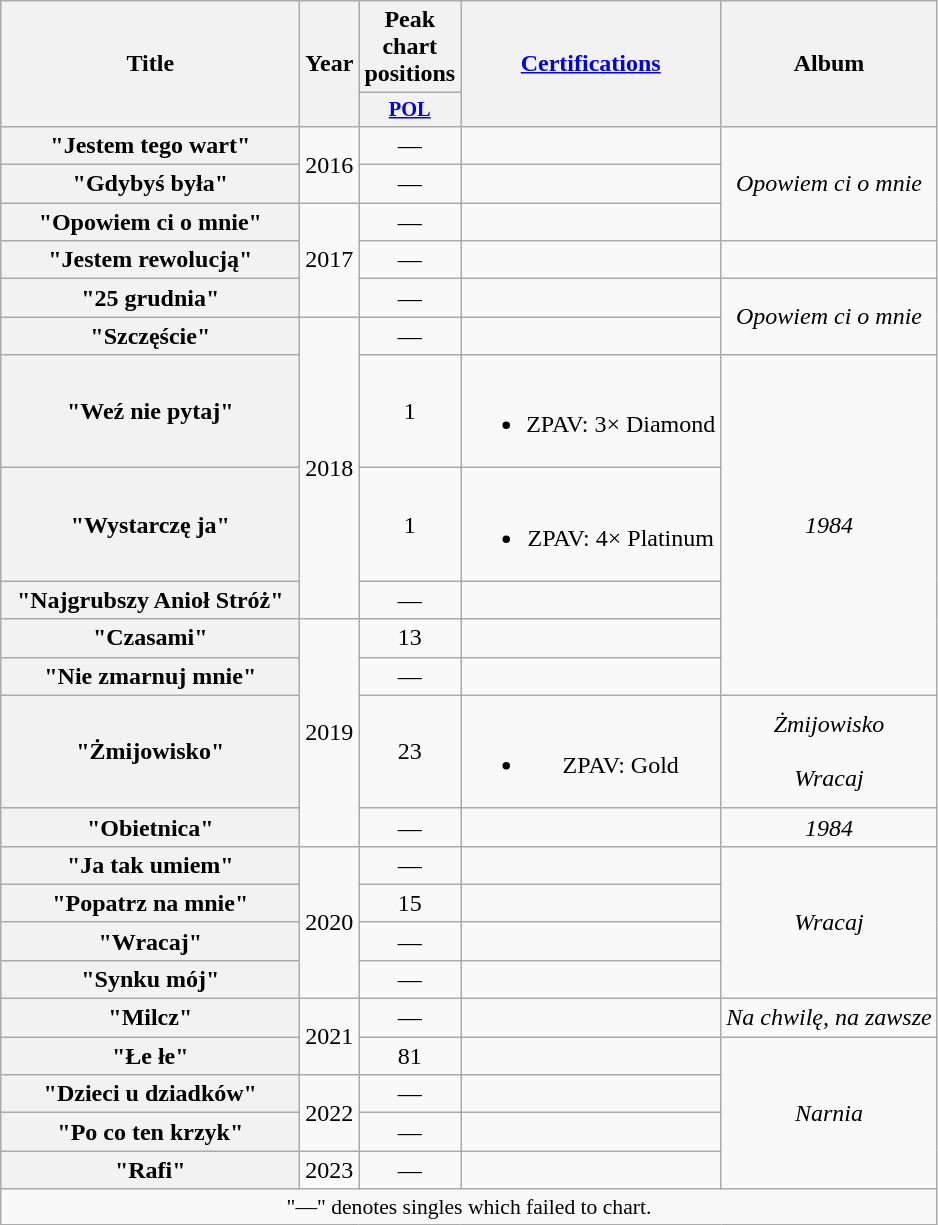<table class="wikitable plainrowheaders" style="text-align:center;">
<tr>
<th scope="col" style="width:12em;" rowspan="2">Title</th>
<th scope="col" rowspan="2">Year</th>
<th>Peak chart positions</th>
<th scope="col" rowspan="2"><a href='#'>Certifications</a></th>
<th scope="col" rowspan="2">Album</th>
</tr>
<tr>
<th scope="col" style="width:3em;font-size:85%;"><a href='#'>POL</a><br></th>
</tr>
<tr>
<th scope="row">"Jestem tego wart"</th>
<td rowspan="2">2016</td>
<td>—</td>
<td></td>
<td rowspan="3"><em>Opowiem ci o mnie</em></td>
</tr>
<tr>
<th scope="row">"Gdybyś była"</th>
<td>—</td>
<td></td>
</tr>
<tr>
<th scope="row">"Opowiem ci o mnie"</th>
<td rowspan="3">2017</td>
<td>—</td>
<td></td>
</tr>
<tr>
<th scope="row">"Jestem rewolucją"</th>
<td>—</td>
<td></td>
<td></td>
</tr>
<tr>
<th scope="row">"25 grudnia"</th>
<td>—</td>
<td></td>
<td rowspan="2"><em>Opowiem ci o mnie</em></td>
</tr>
<tr>
<th scope="row">"Szczęście"</th>
<td rowspan="4">2018</td>
<td>—</td>
<td></td>
</tr>
<tr>
<th scope="row">"Weź nie pytaj"</th>
<td>1</td>
<td><br><ul><li>ZPAV: 3× Diamond</li></ul></td>
<td rowspan="5"><em>1984</em></td>
</tr>
<tr>
<th scope="row">"Wystarczę ja"</th>
<td>1</td>
<td><br><ul><li>ZPAV: 4× Platinum</li></ul></td>
</tr>
<tr>
<th scope="row">"Najgrubszy Anioł Stróż"</th>
<td>—</td>
<td></td>
</tr>
<tr>
<th scope="row">"Czasami"</th>
<td rowspan="4">2019</td>
<td>13</td>
<td></td>
</tr>
<tr>
<th scope="row">"Nie zmarnuj mnie"</th>
<td>—</td>
</tr>
<tr>
<th scope="row">"Żmijowisko"</th>
<td>23</td>
<td><br><ul><li>ZPAV: Gold</li></ul></td>
<td><em>Żmijowisko</em><br><br><em>Wracaj</em></td>
</tr>
<tr>
<th scope="row">"Obietnica"</th>
<td>—</td>
<td></td>
<td><em>1984</em></td>
</tr>
<tr>
<th scope="row">"Ja tak umiem"</th>
<td rowspan="4">2020</td>
<td>—</td>
<td></td>
<td rowspan="4"><em>Wracaj</em></td>
</tr>
<tr>
<th scope="row">"Popatrz na mnie"</th>
<td>15</td>
<td></td>
</tr>
<tr>
<th scope="row">"Wracaj"</th>
<td>—</td>
<td></td>
</tr>
<tr>
<th scope="row">"Synku mój"</th>
<td>—</td>
<td></td>
</tr>
<tr>
<th scope="row">"Milcz"</th>
<td rowspan="2">2021</td>
<td>—</td>
<td></td>
<td><em>Na chwilę, na zawsze</em><br></td>
</tr>
<tr>
<th scope="row">"Łe łe"</th>
<td>81</td>
<td></td>
<td rowspan="4"><em>Narnia</em></td>
</tr>
<tr>
<th scope="row">"Dzieci u dziadków"</th>
<td rowspan="2">2022</td>
<td>—</td>
<td></td>
</tr>
<tr>
<th scope="row">"Po co ten krzyk"</th>
<td>—</td>
<td></td>
</tr>
<tr>
<th scope="row">"Rafi"</th>
<td>2023</td>
<td>—</td>
<td></td>
</tr>
<tr>
<td colspan="6" style="font-size:90%;">"—" denotes singles which failed to chart.</td>
</tr>
</table>
